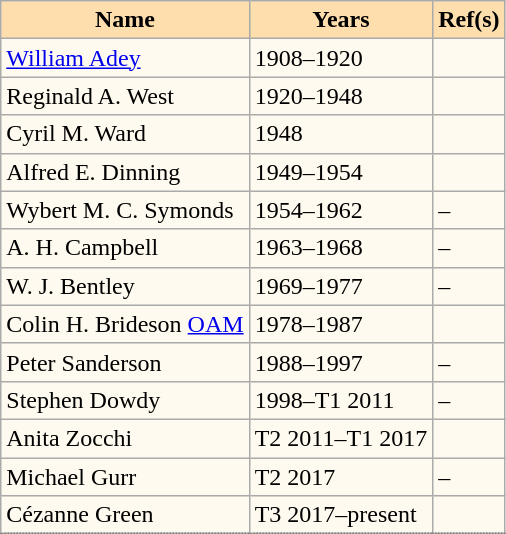<table class="wikitable" style="background: #fffaef; border: 1px dotted gray;">
<tr>
<th style="background:#ffdead;">Name</th>
<th style="background:#ffdead;">Years</th>
<th style="background:#ffdead;">Ref(s)</th>
</tr>
<tr>
<td><a href='#'>William Adey</a></td>
<td>1908–1920</td>
<td></td>
</tr>
<tr>
<td>Reginald A. West</td>
<td>1920–1948</td>
<td></td>
</tr>
<tr>
<td>Cyril M. Ward</td>
<td>1948</td>
<td></td>
</tr>
<tr>
<td>Alfred E. Dinning</td>
<td>1949–1954</td>
<td></td>
</tr>
<tr>
<td>Wybert M. C. Symonds</td>
<td>1954–1962</td>
<td>–</td>
</tr>
<tr>
<td>A. H. Campbell</td>
<td>1963–1968</td>
<td>–</td>
</tr>
<tr>
<td>W. J. Bentley</td>
<td>1969–1977</td>
<td>–</td>
</tr>
<tr>
<td>Colin H. Brideson <a href='#'>OAM</a></td>
<td>1978–1987</td>
<td></td>
</tr>
<tr>
<td>Peter Sanderson</td>
<td>1988–1997</td>
<td>–</td>
</tr>
<tr>
<td>Stephen Dowdy</td>
<td>1998–T1 2011</td>
<td>–</td>
</tr>
<tr>
<td>Anita Zocchi</td>
<td>T2 2011–T1 2017</td>
<td></td>
</tr>
<tr>
<td>Michael Gurr</td>
<td>T2 2017</td>
<td>–</td>
</tr>
<tr>
<td>Cézanne Green</td>
<td>T3 2017–present</td>
<td></td>
</tr>
<tr>
</tr>
</table>
